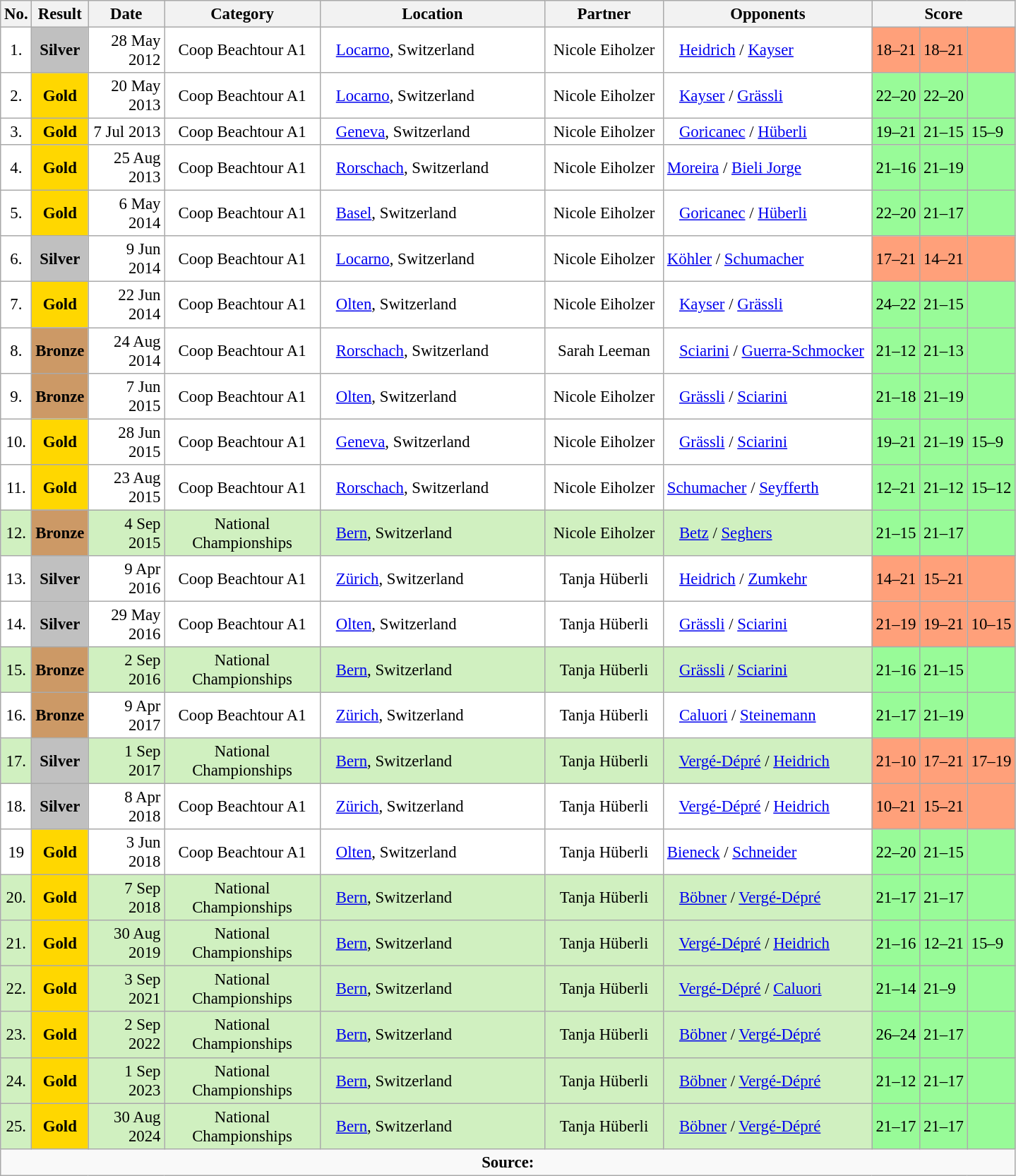<table class="sortable wikitable" style=font-size:95%>
<tr>
<th>No.</th>
<th>Result</th>
<th width="65">Date</th>
<th width="140">Category</th>
<th width="205">Location</th>
<th width="105">Partner</th>
<th width="190">Opponents</th>
<th colspan="3">Score</th>
</tr>
<tr bgcolor=#ffffff>
<td align=center>1.</td>
<td align=center style="background:silver;"><strong>Silver</strong></td>
<td align=right>28 May 2012</td>
<td align=center>Coop Beachtour A1</td>
<td>   <a href='#'>Locarno</a>, Switzerland</td>
<td align=center>Nicole Eiholzer</td>
<td>   <a href='#'>Heidrich</a> / <a href='#'>Kayser</a></td>
<td style="background:#ffa07a;">18–21</td>
<td style="background:#ffa07a;">18–21</td>
<td style="background:#ffa07a;"></td>
</tr>
<tr bgcolor=#ffffff>
<td align=center>2.</td>
<td align=center style="background:gold;"><strong>Gold</strong></td>
<td align=right>20 May 2013</td>
<td align=center>Coop Beachtour A1</td>
<td>   <a href='#'>Locarno</a>, Switzerland</td>
<td align=center>Nicole Eiholzer</td>
<td>   <a href='#'>Kayser</a> / <a href='#'>Grässli</a></td>
<td bgcolor=98FB98>22–20</td>
<td bgcolor=98FB98>22–20</td>
<td bgcolor=98FB98></td>
</tr>
<tr bgcolor=#ffffff>
<td align=center>3.</td>
<td align=center style="background:gold;"><strong>Gold</strong></td>
<td align=right>7 Jul 2013</td>
<td align=center>Coop Beachtour A1</td>
<td>   <a href='#'>Geneva</a>, Switzerland</td>
<td align=center>Nicole Eiholzer</td>
<td>   <a href='#'>Goricanec</a> / <a href='#'>Hüberli</a></td>
<td bgcolor=98FB98>19–21</td>
<td bgcolor=98FB98>21–15</td>
<td bgcolor=98FB98>15–9</td>
</tr>
<tr bgcolor=#ffffff>
<td align=center>4.</td>
<td align=center style="background:gold;"><strong>Gold</strong></td>
<td align=right>25 Aug 2013</td>
<td align=center>Coop Beachtour A1</td>
<td>   <a href='#'>Rorschach</a>, Switzerland</td>
<td align=center>Nicole Eiholzer</td>
<td> <a href='#'>Moreira</a> / <a href='#'>Bieli Jorge</a></td>
<td bgcolor=98FB98>21–16</td>
<td bgcolor=98FB98>21–19</td>
<td bgcolor=98FB98></td>
</tr>
<tr bgcolor=#ffffff>
<td align=center>5.</td>
<td align=center style="background:gold;"><strong>Gold</strong></td>
<td align=right>6 May 2014</td>
<td align=center>Coop Beachtour A1</td>
<td>   <a href='#'>Basel</a>, Switzerland</td>
<td align=center>Nicole Eiholzer</td>
<td>   <a href='#'>Goricanec</a> / <a href='#'>Hüberli</a></td>
<td bgcolor=98FB98>22–20</td>
<td bgcolor=98FB98>21–17</td>
<td bgcolor=98FB98></td>
</tr>
<tr bgcolor=#ffffff>
<td align=center>6.</td>
<td align=center style="background:silver;"><strong>Silver</strong></td>
<td align=right>9 Jun 2014</td>
<td align=center>Coop Beachtour A1</td>
<td>   <a href='#'>Locarno</a>, Switzerland</td>
<td align=center>Nicole Eiholzer</td>
<td> <a href='#'>Köhler</a> / <a href='#'>Schumacher</a></td>
<td style="background:#ffa07a;">17–21</td>
<td style="background:#ffa07a;">14–21</td>
<td style="background:#ffa07a;"></td>
</tr>
<tr bgcolor=#ffffff>
<td align=center>7.</td>
<td align=center style="background:gold;"><strong>Gold</strong></td>
<td align=right>22 Jun 2014</td>
<td align=center>Coop Beachtour A1</td>
<td>   <a href='#'>Olten</a>, Switzerland</td>
<td align=center>Nicole Eiholzer</td>
<td>   <a href='#'>Kayser</a> / <a href='#'>Grässli</a></td>
<td bgcolor=98FB98>24–22</td>
<td bgcolor=98FB98>21–15</td>
<td bgcolor=98FB98></td>
</tr>
<tr bgcolor=#ffffff>
<td align=center>8.</td>
<td align=center style="background:#cc9966;"><strong>Bronze</strong></td>
<td align=right>24 Aug 2014</td>
<td align=center>Coop Beachtour A1</td>
<td>   <a href='#'>Rorschach</a>, Switzerland</td>
<td align=center>Sarah Leeman</td>
<td>   <a href='#'>Sciarini</a> / <a href='#'>Guerra-Schmocker</a></td>
<td bgcolor=98FB98>21–12</td>
<td bgcolor=98FB98>21–13</td>
<td bgcolor=98FB98></td>
</tr>
<tr bgcolor=#ffffff>
<td align=center>9.</td>
<td align=center style="background:#cc9966;"><strong>Bronze</strong></td>
<td align=right>7 Jun 2015</td>
<td align=center>Coop Beachtour A1</td>
<td>   <a href='#'>Olten</a>, Switzerland</td>
<td align=center>Nicole Eiholzer</td>
<td>   <a href='#'>Grässli</a> / <a href='#'>Sciarini</a></td>
<td bgcolor=98FB98>21–18</td>
<td bgcolor=98FB98>21–19</td>
<td bgcolor=98FB98></td>
</tr>
<tr bgcolor=#ffffff>
<td align=center>10.</td>
<td align=center style="background:gold;"><strong>Gold</strong></td>
<td align=right>28 Jun 2015</td>
<td align=center>Coop Beachtour A1</td>
<td>   <a href='#'>Geneva</a>, Switzerland</td>
<td align=center>Nicole Eiholzer</td>
<td>   <a href='#'>Grässli</a> / <a href='#'>Sciarini</a></td>
<td bgcolor=98FB98>19–21</td>
<td bgcolor=98FB98>21–19</td>
<td bgcolor=98FB98>15–9</td>
</tr>
<tr bgcolor=#ffffff>
<td align=center>11.</td>
<td align=center style="background:gold;"><strong>Gold</strong></td>
<td align=right>23 Aug 2015</td>
<td align=center>Coop Beachtour A1</td>
<td>   <a href='#'>Rorschach</a>, Switzerland</td>
<td align=center>Nicole Eiholzer</td>
<td> <a href='#'>Schumacher</a> / <a href='#'>Seyfferth</a></td>
<td bgcolor=98FB98>12–21</td>
<td bgcolor=98FB98>21–12</td>
<td bgcolor=98FB98>15–12</td>
</tr>
<tr bgcolor=#d0f0c0>
<td align=center>12.</td>
<td align=center style="background:#cc9966;"><strong>Bronze</strong></td>
<td align=right>4 Sep 2015</td>
<td align=center>National Championships</td>
<td>   <a href='#'>Bern</a>, Switzerland</td>
<td align=center>Nicole Eiholzer</td>
<td>   <a href='#'>Betz</a> / <a href='#'>Seghers</a></td>
<td bgcolor=98FB98>21–15</td>
<td bgcolor=98FB98>21–17</td>
<td bgcolor=98FB98></td>
</tr>
<tr bgcolor=#ffffff>
<td align=center>13.</td>
<td align=center style="background:silver;"><strong>Silver</strong></td>
<td align=right>9 Apr 2016</td>
<td align=center>Coop Beachtour A1</td>
<td>   <a href='#'>Zürich</a>, Switzerland</td>
<td align=center>Tanja Hüberli</td>
<td>   <a href='#'>Heidrich</a> / <a href='#'>Zumkehr</a></td>
<td style="background:#ffa07a;">14–21</td>
<td style="background:#ffa07a;">15–21</td>
<td style="background:#ffa07a;"></td>
</tr>
<tr bgcolor=#ffffff>
<td align=center>14.</td>
<td align=center style="background:silver;"><strong>Silver</strong></td>
<td align=right>29 May 2016</td>
<td align=center>Coop Beachtour A1</td>
<td>   <a href='#'>Olten</a>, Switzerland</td>
<td align=center>Tanja Hüberli</td>
<td>   <a href='#'>Grässli</a> / <a href='#'>Sciarini</a></td>
<td style="background:#ffa07a;">21–19</td>
<td style="background:#ffa07a;">19–21</td>
<td style="background:#ffa07a;">10–15</td>
</tr>
<tr bgcolor=#d0f0c0>
<td align=center>15.</td>
<td align=center style="background:#cc9966;"><strong>Bronze</strong></td>
<td align=right>2 Sep 2016</td>
<td align=center>National Championships</td>
<td>   <a href='#'>Bern</a>, Switzerland</td>
<td align=center>Tanja Hüberli</td>
<td>   <a href='#'>Grässli</a> / <a href='#'>Sciarini</a></td>
<td bgcolor=98FB98>21–16</td>
<td bgcolor=98FB98>21–15</td>
<td bgcolor=98FB98></td>
</tr>
<tr bgcolor=#ffffff>
<td align=center>16.</td>
<td align=center style="background:#cc9966;"><strong>Bronze</strong></td>
<td align=right>9 Apr 2017</td>
<td align=center>Coop Beachtour A1</td>
<td>   <a href='#'>Zürich</a>, Switzerland</td>
<td align=center>Tanja Hüberli</td>
<td>   <a href='#'>Caluori</a> / <a href='#'>Steinemann</a></td>
<td bgcolor=98FB98>21–17</td>
<td bgcolor=98FB98>21–19</td>
<td bgcolor=98FB98></td>
</tr>
<tr bgcolor=#d0f0c0>
<td align=center>17.</td>
<td align=center style="background:silver;"><strong>Silver</strong></td>
<td align=right>1 Sep 2017</td>
<td align=center>National Championships</td>
<td>   <a href='#'>Bern</a>, Switzerland</td>
<td align=center>Tanja Hüberli</td>
<td>   <a href='#'>Vergé-Dépré</a> /  <a href='#'>Heidrich</a></td>
<td style="background:#ffa07a;">21–10</td>
<td style="background:#ffa07a;">17–21</td>
<td style="background:#ffa07a;">17–19</td>
</tr>
<tr bgcolor=#ffffff>
<td align=center>18.</td>
<td align=center style="background:silver;"><strong>Silver</strong></td>
<td align=right>8 Apr 2018</td>
<td align=center>Coop Beachtour A1</td>
<td>   <a href='#'>Zürich</a>, Switzerland</td>
<td align=center>Tanja Hüberli</td>
<td>   <a href='#'>Vergé-Dépré</a> / <a href='#'>Heidrich</a></td>
<td style="background:#ffa07a;">10–21</td>
<td style="background:#ffa07a;">15–21</td>
<td style="background:#ffa07a;"></td>
</tr>
<tr bgcolor=#ffffff>
<td align=center>19</td>
<td align=center style="background:gold;"><strong>Gold</strong></td>
<td align=right>3 Jun 2018</td>
<td align=center>Coop Beachtour A1</td>
<td>   <a href='#'>Olten</a>, Switzerland</td>
<td align=center>Tanja Hüberli</td>
<td> <a href='#'>Bieneck</a> / <a href='#'>Schneider</a></td>
<td bgcolor=98FB98>22–20</td>
<td bgcolor=98FB98>21–15</td>
<td bgcolor=98FB98></td>
</tr>
<tr bgcolor=#d0f0c0>
<td align=center>20.</td>
<td align=center style="background:gold;"><strong>Gold</strong></td>
<td align=right>7 Sep 2018</td>
<td align=center>National Championships</td>
<td>   <a href='#'>Bern</a>, Switzerland</td>
<td align=center>Tanja Hüberli</td>
<td>   <a href='#'>Böbner</a> / <a href='#'>Vergé-Dépré</a></td>
<td bgcolor=98FB98>21–17</td>
<td bgcolor=98FB98>21–17</td>
<td bgcolor=98FB98></td>
</tr>
<tr bgcolor=#d0f0c0>
<td align=center>21.</td>
<td align=center style="background:gold;"><strong>Gold</strong></td>
<td align=right>30 Aug 2019</td>
<td align=center>National Championships</td>
<td>   <a href='#'>Bern</a>, Switzerland</td>
<td align=center>Tanja Hüberli</td>
<td>   <a href='#'>Vergé-Dépré</a> / <a href='#'>Heidrich</a></td>
<td bgcolor=98FB98>21–16</td>
<td bgcolor=98FB98>12–21</td>
<td bgcolor=98FB98>15–9</td>
</tr>
<tr bgcolor=#d0f0c0>
<td align=center>22.</td>
<td align=center style="background:gold;"><strong>Gold</strong></td>
<td align=right>3 Sep 2021</td>
<td align=center>National Championships</td>
<td>   <a href='#'>Bern</a>, Switzerland</td>
<td align=center>Tanja Hüberli</td>
<td>   <a href='#'>Vergé-Dépré</a> / <a href='#'>Caluori</a></td>
<td bgcolor=98FB98>21–14</td>
<td bgcolor=98FB98>21–9</td>
<td bgcolor=98FB98></td>
</tr>
<tr bgcolor=#d0f0c0>
<td align=center>23.</td>
<td align=center style="background:gold;"><strong>Gold</strong></td>
<td align=right>2 Sep 2022</td>
<td align=center>National Championships</td>
<td>   <a href='#'>Bern</a>, Switzerland</td>
<td align=center>Tanja Hüberli</td>
<td>   <a href='#'>Böbner</a> / <a href='#'>Vergé-Dépré</a></td>
<td bgcolor=98FB98>26–24</td>
<td bgcolor=98FB98>21–17</td>
<td bgcolor=98FB98></td>
</tr>
<tr bgcolor=#d0f0c0>
<td align=center>24.</td>
<td align=center style="background:gold;"><strong>Gold</strong></td>
<td align=right>1 Sep 2023</td>
<td align=center>National Championships</td>
<td>   <a href='#'>Bern</a>, Switzerland</td>
<td align=center>Tanja Hüberli</td>
<td>   <a href='#'>Böbner</a> / <a href='#'>Vergé-Dépré</a></td>
<td bgcolor=98FB98>21–12</td>
<td bgcolor=98FB98>21–17</td>
<td bgcolor=98FB98></td>
</tr>
<tr bgcolor=#d0f0c0>
<td align=center>25.</td>
<td align=center style="background:gold;"><strong>Gold</strong></td>
<td align=right>30 Aug 2024</td>
<td align=center>National Championships</td>
<td>   <a href='#'>Bern</a>, Switzerland</td>
<td align=center>Tanja Hüberli</td>
<td>   <a href='#'>Böbner</a> / <a href='#'>Vergé-Dépré</a></td>
<td bgcolor=98FB98>21–17</td>
<td bgcolor=98FB98>21–17</td>
<td bgcolor=98FB98></td>
</tr>
<tr>
<td align=center colspan ="10"><strong>Source:</strong> </td>
</tr>
</table>
